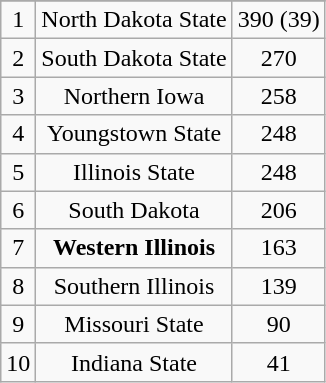<table class="wikitable">
<tr align="center">
</tr>
<tr align="center">
<td>1</td>
<td>North Dakota State</td>
<td>390 (39)</td>
</tr>
<tr align="center">
<td>2</td>
<td>South Dakota State</td>
<td>270</td>
</tr>
<tr align="center">
<td>3</td>
<td>Northern Iowa</td>
<td>258</td>
</tr>
<tr align="center">
<td>4</td>
<td>Youngstown State</td>
<td>248</td>
</tr>
<tr align="center">
<td>5</td>
<td>Illinois State</td>
<td>248</td>
</tr>
<tr align="center">
<td>6</td>
<td>South Dakota</td>
<td>206</td>
</tr>
<tr align="center">
<td>7</td>
<td><strong>Western Illinois</strong></td>
<td>163</td>
</tr>
<tr align="center">
<td>8</td>
<td>Southern Illinois</td>
<td>139</td>
</tr>
<tr align="center">
<td>9</td>
<td>Missouri State</td>
<td>90</td>
</tr>
<tr align="center">
<td>10</td>
<td>Indiana State</td>
<td>41</td>
</tr>
</table>
